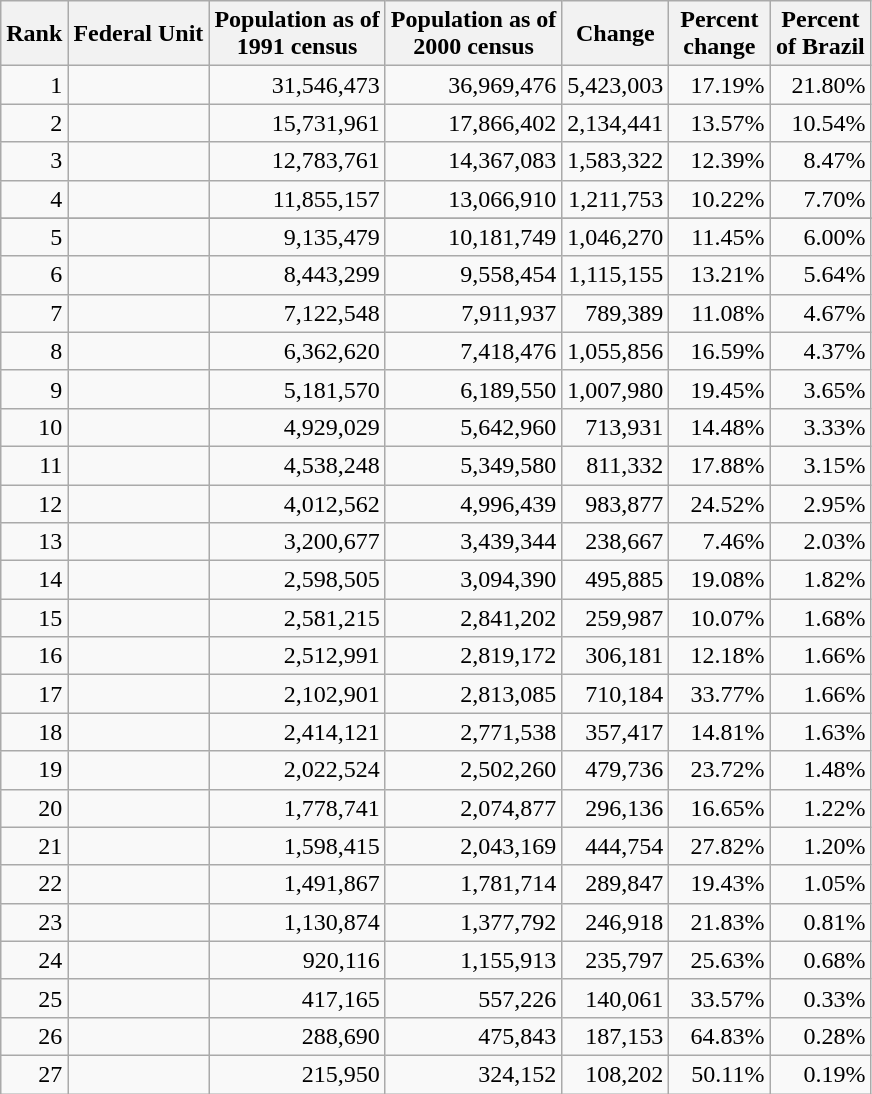<table class="wikitable sortable" style="text-align: right;">
<tr>
<th>Rank</th>
<th>Federal Unit</th>
<th>Population as of<br>1991 census</th>
<th>Population as of<br>2000 census</th>
<th data-sort-type="number">Change</th>
<th data-sort-type="number" style="width:60px;">Percent change</th>
<th data-sort-type="number" style="width:60px;">Percent of Brazil</th>
</tr>
<tr>
<td>1</td>
<td style="text-align: left;"></td>
<td>31,546,473</td>
<td>36,969,476</td>
<td> 5,423,003</td>
<td> 17.19%</td>
<td>21.80%</td>
</tr>
<tr>
<td>2</td>
<td style="text-align: left;"></td>
<td>15,731,961</td>
<td>17,866,402</td>
<td> 2,134,441</td>
<td> 13.57%</td>
<td>10.54%</td>
</tr>
<tr>
<td>3</td>
<td style="text-align: left;"></td>
<td>12,783,761</td>
<td>14,367,083</td>
<td> 1,583,322</td>
<td> 12.39%</td>
<td>8.47%</td>
</tr>
<tr>
<td>4</td>
<td style="text-align: left;"></td>
<td>11,855,157</td>
<td>13,066,910</td>
<td> 1,211,753</td>
<td> 10.22%</td>
<td>7.70%</td>
</tr>
<tr>
</tr>
<tr>
<td>5</td>
<td style="text-align: left;"></td>
<td>9,135,479</td>
<td>10,181,749</td>
<td> 1,046,270</td>
<td> 11.45%</td>
<td>6.00%</td>
</tr>
<tr>
<td>6</td>
<td style="text-align: left;"></td>
<td>8,443,299</td>
<td>9,558,454</td>
<td> 1,115,155</td>
<td> 13.21%</td>
<td>5.64%</td>
</tr>
<tr>
<td>7</td>
<td style="text-align: left;"></td>
<td>7,122,548</td>
<td>7,911,937</td>
<td> 789,389</td>
<td> 11.08%</td>
<td>4.67%</td>
</tr>
<tr>
<td>8</td>
<td style="text-align: left;"></td>
<td>6,362,620</td>
<td>7,418,476</td>
<td> 1,055,856</td>
<td> 16.59%</td>
<td>4.37%</td>
</tr>
<tr>
<td>9</td>
<td style="text-align: left;"></td>
<td>5,181,570</td>
<td>6,189,550</td>
<td> 1,007,980</td>
<td> 19.45%</td>
<td>3.65%</td>
</tr>
<tr>
<td>10</td>
<td style="text-align: left;"></td>
<td>4,929,029</td>
<td>5,642,960</td>
<td> 713,931</td>
<td> 14.48%</td>
<td>3.33%</td>
</tr>
<tr>
<td>11</td>
<td style="text-align: left;"></td>
<td>4,538,248</td>
<td>5,349,580</td>
<td> 811,332</td>
<td> 17.88%</td>
<td>3.15%</td>
</tr>
<tr>
<td>12</td>
<td style="text-align: left;"></td>
<td>4,012,562</td>
<td>4,996,439</td>
<td> 983,877</td>
<td> 24.52%</td>
<td>2.95%</td>
</tr>
<tr>
<td>13</td>
<td style="text-align: left;"></td>
<td>3,200,677</td>
<td>3,439,344</td>
<td> 238,667</td>
<td> 7.46%</td>
<td>2.03%</td>
</tr>
<tr>
<td>14</td>
<td style="text-align: left;"></td>
<td>2,598,505</td>
<td>3,094,390</td>
<td> 495,885</td>
<td> 19.08%</td>
<td>1.82%</td>
</tr>
<tr>
<td>15</td>
<td style="text-align: left;"></td>
<td>2,581,215</td>
<td>2,841,202</td>
<td> 259,987</td>
<td> 10.07%</td>
<td>1.68%</td>
</tr>
<tr>
<td>16</td>
<td style="text-align: left;"></td>
<td>2,512,991</td>
<td>2,819,172</td>
<td> 306,181</td>
<td> 12.18%</td>
<td>1.66%</td>
</tr>
<tr>
<td>17</td>
<td style="text-align: left;"></td>
<td>2,102,901</td>
<td>2,813,085</td>
<td> 710,184</td>
<td> 33.77%</td>
<td>1.66%</td>
</tr>
<tr>
<td>18</td>
<td style="text-align: left;"></td>
<td>2,414,121</td>
<td>2,771,538</td>
<td> 357,417</td>
<td> 14.81%</td>
<td>1.63%</td>
</tr>
<tr>
<td>19</td>
<td style="text-align: left;"></td>
<td>2,022,524</td>
<td>2,502,260</td>
<td> 479,736</td>
<td> 23.72%</td>
<td>1.48%</td>
</tr>
<tr>
<td>20</td>
<td style="text-align: left;"></td>
<td>1,778,741</td>
<td>2,074,877</td>
<td> 296,136</td>
<td> 16.65%</td>
<td>1.22%</td>
</tr>
<tr>
<td>21</td>
<td style="text-align: left;"></td>
<td>1,598,415</td>
<td>2,043,169</td>
<td> 444,754</td>
<td> 27.82%</td>
<td>1.20%</td>
</tr>
<tr>
<td>22</td>
<td style="text-align: left;"></td>
<td>1,491,867</td>
<td>1,781,714</td>
<td> 289,847</td>
<td> 19.43%</td>
<td>1.05%</td>
</tr>
<tr>
<td>23</td>
<td style="text-align: left;"></td>
<td>1,130,874</td>
<td>1,377,792</td>
<td> 246,918</td>
<td> 21.83%</td>
<td>0.81%</td>
</tr>
<tr>
<td>24</td>
<td style="text-align: left;"></td>
<td>920,116</td>
<td>1,155,913</td>
<td> 235,797</td>
<td> 25.63%</td>
<td>0.68%</td>
</tr>
<tr>
<td>25</td>
<td style="text-align: left;"></td>
<td>417,165</td>
<td>557,226</td>
<td> 140,061</td>
<td> 33.57%</td>
<td>0.33%</td>
</tr>
<tr>
<td>26</td>
<td style="text-align: left;"></td>
<td>288,690</td>
<td>475,843</td>
<td> 187,153</td>
<td> 64.83%</td>
<td>0.28%</td>
</tr>
<tr>
<td>27</td>
<td style="text-align: left;"></td>
<td>215,950</td>
<td>324,152</td>
<td> 108,202</td>
<td> 50.11%</td>
<td>0.19%</td>
</tr>
</table>
